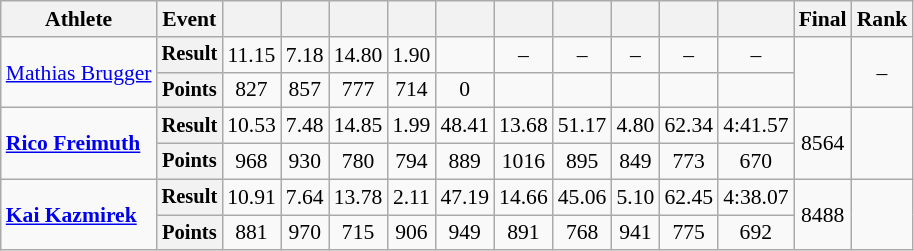<table class=wikitable style=font-size:90%>
<tr>
<th>Athlete</th>
<th>Event</th>
<th></th>
<th></th>
<th></th>
<th></th>
<th></th>
<th></th>
<th></th>
<th></th>
<th></th>
<th></th>
<th>Final</th>
<th>Rank</th>
</tr>
<tr align=center>
<td rowspan=2 align=left><a href='#'>Mathias Brugger</a></td>
<th style=font-size:95%>Result</th>
<td>11.15</td>
<td>7.18</td>
<td>14.80</td>
<td>1.90</td>
<td></td>
<td>–</td>
<td>–</td>
<td>–</td>
<td>–</td>
<td>–</td>
<td rowspan=2></td>
<td rowspan=2>–</td>
</tr>
<tr align=center>
<th style=font-size:95%>Points</th>
<td>827</td>
<td>857</td>
<td>777</td>
<td>714</td>
<td>0</td>
<td></td>
<td></td>
<td></td>
<td></td>
<td></td>
</tr>
<tr align=center>
<td rowspan=2 align=left><strong><a href='#'>Rico Freimuth</a></strong></td>
<th style=font-size:95%>Result</th>
<td>10.53 <strong></strong></td>
<td>7.48</td>
<td>14.85</td>
<td>1.99</td>
<td>48.41 <strong></strong></td>
<td>13.68 <strong></strong></td>
<td>51.17</td>
<td>4.80</td>
<td>62.34 <strong></strong></td>
<td>4:41.57</td>
<td rowspan=2>8564</td>
<td rowspan=2></td>
</tr>
<tr align=center>
<th style=font-size:95%>Points</th>
<td>968</td>
<td>930</td>
<td>780</td>
<td>794</td>
<td>889</td>
<td>1016</td>
<td>895</td>
<td>849</td>
<td>773</td>
<td>670</td>
</tr>
<tr align=center>
<td rowspan=2 align=left><strong><a href='#'>Kai Kazmirek</a></strong></td>
<th style=font-size:95%>Result</th>
<td>10.91 <strong></strong></td>
<td>7.64 <strong></strong></td>
<td>13.78</td>
<td>2.11 <strong></strong></td>
<td>47.19 <strong></strong></td>
<td>14.66</td>
<td>45.06</td>
<td>5.10</td>
<td>62.45 <strong></strong></td>
<td>4:38.07 <strong></strong></td>
<td rowspan=2>8488 <strong></strong></td>
<td rowspan=2></td>
</tr>
<tr align=center>
<th style=font-size:95%>Points</th>
<td>881</td>
<td>970</td>
<td>715</td>
<td>906</td>
<td>949</td>
<td>891</td>
<td>768</td>
<td>941</td>
<td>775</td>
<td>692</td>
</tr>
</table>
